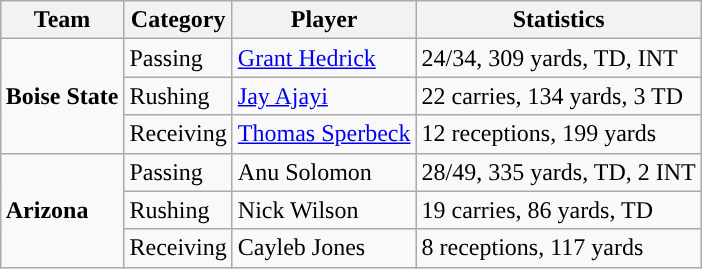<table class="wikitable" style="float: right;">
<tr>
<th>Team</th>
<th>Category</th>
<th>Player</th>
<th>Statistics</th>
</tr>
<tr>
<td rowspan=3><strong>Boise State</strong></td>
<td>Passing</td>
<td><a href='#'>Grant Hedrick</a></td>
<td>24/34, 309 yards, TD, INT</td>
</tr>
<tr>
<td>Rushing</td>
<td><a href='#'>Jay Ajayi</a></td>
<td>22 carries, 134 yards, 3 TD</td>
</tr>
<tr>
<td>Receiving</td>
<td><a href='#'>Thomas Sperbeck</a></td>
<td>12 receptions, 199 yards</td>
</tr>
<tr>
<td rowspan=3><strong>Arizona</strong></td>
<td>Passing</td>
<td>Anu Solomon</td>
<td>28/49, 335 yards, TD, 2 INT</td>
</tr>
<tr>
<td>Rushing</td>
<td>Nick Wilson</td>
<td>19 carries, 86 yards, TD</td>
</tr>
<tr>
<td>Receiving</td>
<td>Cayleb Jones</td>
<td>8 receptions, 117 yards</td>
</tr>
</table>
